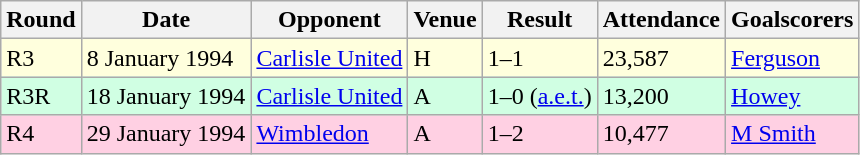<table class="wikitable">
<tr>
<th>Round</th>
<th>Date</th>
<th>Opponent</th>
<th>Venue</th>
<th>Result</th>
<th>Attendance</th>
<th>Goalscorers</th>
</tr>
<tr style="background:#ffffdd;">
<td>R3</td>
<td>8 January 1994</td>
<td><a href='#'>Carlisle United</a></td>
<td>H</td>
<td>1–1</td>
<td>23,587</td>
<td><a href='#'>Ferguson</a></td>
</tr>
<tr style="background:#d0ffe3;">
<td>R3R</td>
<td>18 January 1994</td>
<td><a href='#'>Carlisle United</a></td>
<td>A</td>
<td>1–0 (<a href='#'>a.e.t.</a>)</td>
<td>13,200</td>
<td><a href='#'>Howey</a></td>
</tr>
<tr style="background:#ffd0e3;">
<td>R4</td>
<td>29 January 1994</td>
<td><a href='#'>Wimbledon</a></td>
<td>A</td>
<td>1–2</td>
<td>10,477</td>
<td><a href='#'>M Smith</a></td>
</tr>
</table>
